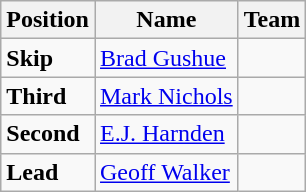<table class="wikitable">
<tr>
<th><strong>Position</strong></th>
<th><strong>Name</strong></th>
<th><strong>Team</strong></th>
</tr>
<tr>
<td><strong>Skip</strong></td>
<td><a href='#'>Brad Gushue</a></td>
<td></td>
</tr>
<tr>
<td><strong>Third</strong></td>
<td><a href='#'>Mark Nichols</a></td>
<td></td>
</tr>
<tr>
<td><strong>Second</strong></td>
<td><a href='#'>E.J. Harnden</a></td>
<td></td>
</tr>
<tr>
<td><strong>Lead</strong></td>
<td><a href='#'>Geoff Walker</a></td>
<td></td>
</tr>
</table>
